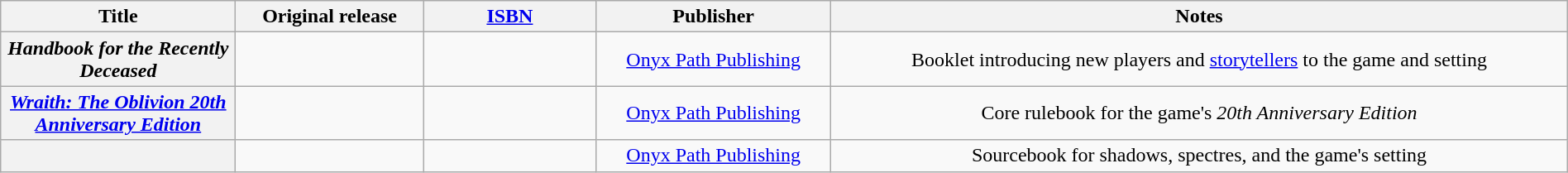<table class="wikitable sortable plainrowheaders" style="width: 100%;">
<tr>
<th scope="col" style="width:15%;">Title</th>
<th scope="col" style="width:12%;">Original release </th>
<th scope="col" style="width:11%;"><a href='#'>ISBN</a></th>
<th scope="col" style="width:15%;">Publisher</th>
<th scope="col" style="width:47%;" class="unsortable">Notes</th>
</tr>
<tr style="text-align: center;">
<th scope="row" style="text-align:center;"><em>Handbook for the Recently Deceased</em></th>
<td></td>
<td></td>
<td><a href='#'>Onyx Path Publishing</a></td>
<td>Booklet introducing new players and <a href='#'>storytellers</a> to the game and setting</td>
</tr>
<tr style="text-align: center;">
<th scope="row" style="text-align:center;"><em><a href='#'>Wraith: The Oblivion 20th Anniversary Edition</a></em></th>
<td></td>
<td></td>
<td><a href='#'>Onyx Path Publishing</a></td>
<td>Core rulebook for the game's <em>20th Anniversary Edition</em></td>
</tr>
<tr style="text-align: center;">
<th scope="row" style="text-align:center;"></th>
<td></td>
<td></td>
<td><a href='#'>Onyx Path Publishing</a></td>
<td>Sourcebook for shadows, spectres, and the game's setting</td>
</tr>
</table>
